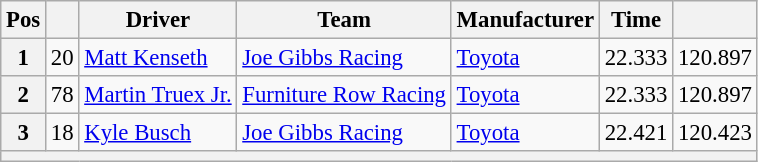<table class="wikitable" style="font-size:95%">
<tr>
<th>Pos</th>
<th></th>
<th>Driver</th>
<th>Team</th>
<th>Manufacturer</th>
<th>Time</th>
<th></th>
</tr>
<tr>
<th>1</th>
<td>20</td>
<td><a href='#'>Matt Kenseth</a></td>
<td><a href='#'>Joe Gibbs Racing</a></td>
<td><a href='#'>Toyota</a></td>
<td>22.333</td>
<td>120.897</td>
</tr>
<tr>
<th>2</th>
<td>78</td>
<td><a href='#'>Martin Truex Jr.</a></td>
<td><a href='#'>Furniture Row Racing</a></td>
<td><a href='#'>Toyota</a></td>
<td>22.333</td>
<td>120.897</td>
</tr>
<tr>
<th>3</th>
<td>18</td>
<td><a href='#'>Kyle Busch</a></td>
<td><a href='#'>Joe Gibbs Racing</a></td>
<td><a href='#'>Toyota</a></td>
<td>22.421</td>
<td>120.423</td>
</tr>
<tr>
<th colspan="7"></th>
</tr>
</table>
